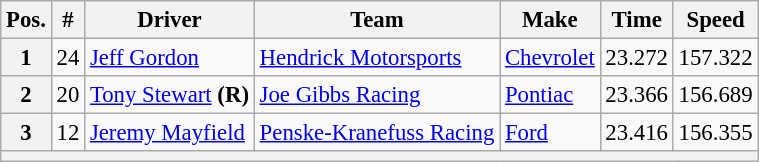<table class="wikitable" style="font-size:95%">
<tr>
<th>Pos.</th>
<th>#</th>
<th>Driver</th>
<th>Team</th>
<th>Make</th>
<th>Time</th>
<th>Speed</th>
</tr>
<tr>
<th>1</th>
<td>24</td>
<td><a href='#'>Jeff Gordon</a></td>
<td><a href='#'>Hendrick Motorsports</a></td>
<td><a href='#'>Chevrolet</a></td>
<td>23.272</td>
<td>157.322</td>
</tr>
<tr>
<th>2</th>
<td>20</td>
<td><a href='#'>Tony Stewart</a> <strong>(R)</strong></td>
<td><a href='#'>Joe Gibbs Racing</a></td>
<td><a href='#'>Pontiac</a></td>
<td>23.366</td>
<td>156.689</td>
</tr>
<tr>
<th>3</th>
<td>12</td>
<td><a href='#'>Jeremy Mayfield</a></td>
<td><a href='#'>Penske-Kranefuss Racing</a></td>
<td><a href='#'>Ford</a></td>
<td>23.416</td>
<td>156.355</td>
</tr>
<tr>
<th colspan="7"></th>
</tr>
</table>
